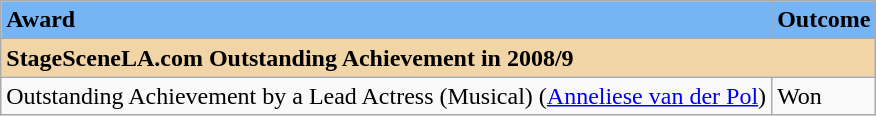<table class="wikitable">
<tr>
<td bgcolor="#75B5F6"><strong>Award</strong></td>
<td bgcolor="#75B5F6"><strong>Outcome</strong></td>
</tr>
<tr>
<td colspan="3" bgcolor="#F2D5A6"><strong>StageSceneLA.com Outstanding Achievement in 2008/9</strong></td>
</tr>
<tr>
<td>Outstanding Achievement by a Lead Actress (Musical) (<a href='#'>Anneliese van der Pol</a>)</td>
<td>Won</td>
</tr>
</table>
